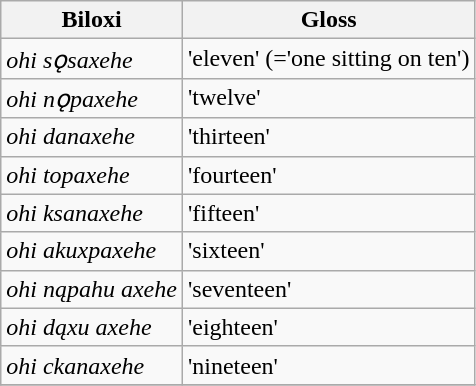<table class="wikitable">
<tr>
<th>Biloxi</th>
<th>Gloss</th>
</tr>
<tr>
<td><em>ohi sǫsaxehe</em></td>
<td>'eleven' (='one sitting on ten')</td>
</tr>
<tr>
<td><em>ohi nǫpaxehe</em></td>
<td>'twelve'</td>
</tr>
<tr>
<td><em>ohi danaxehe</em></td>
<td>'thirteen'</td>
</tr>
<tr>
<td><em>ohi topaxehe</em></td>
<td>'fourteen'</td>
</tr>
<tr>
<td><em>ohi ksanaxehe</em></td>
<td>'fifteen'</td>
</tr>
<tr>
<td><em>ohi akuxpaxehe</em></td>
<td>'sixteen'</td>
</tr>
<tr>
<td><em>ohi nąpahu axehe</em></td>
<td>'seventeen'</td>
</tr>
<tr>
<td><em>ohi dąxu axehe</em></td>
<td>'eighteen'</td>
</tr>
<tr>
<td><em>ohi ckanaxehe</em></td>
<td>'nineteen'</td>
</tr>
<tr>
</tr>
</table>
